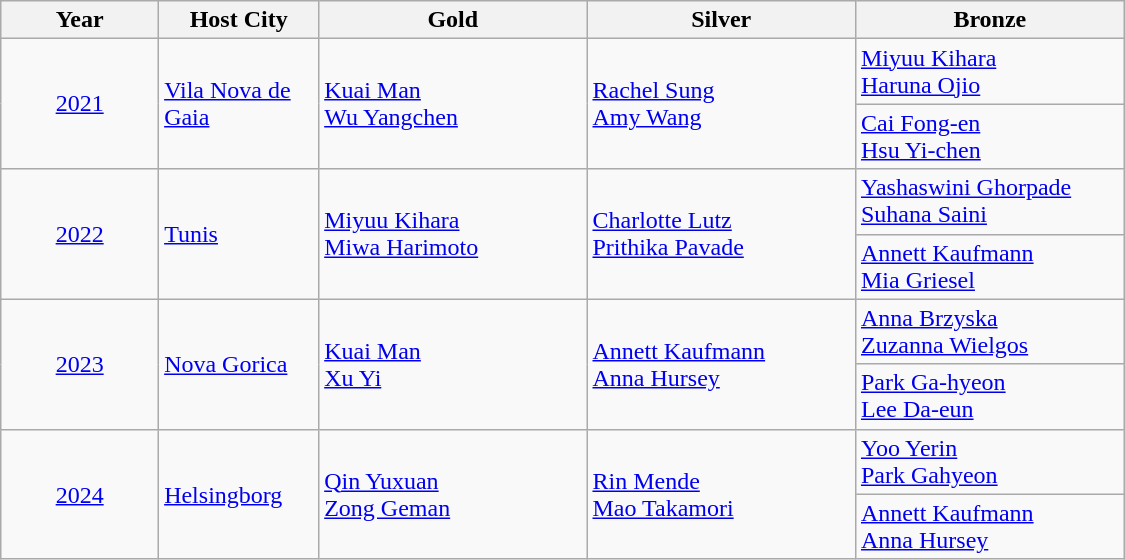<table class="wikitable" style="text-align: left; width: 750px;">
<tr>
<th width="100">Year</th>
<th width="100">Host City</th>
<th width="175">Gold</th>
<th width="175">Silver</th>
<th width="175">Bronze</th>
</tr>
<tr>
<td rowspan="2" style="text-align: center;"><a href='#'>2021</a></td>
<td rowspan="2"><a href='#'>Vila Nova de Gaia</a></td>
<td rowspan="2"> <a href='#'>Kuai Man</a><br> <a href='#'>Wu Yangchen</a></td>
<td rowspan="2"> <a href='#'>Rachel Sung</a><br> <a href='#'>Amy Wang</a></td>
<td> <a href='#'>Miyuu Kihara</a><br> <a href='#'>Haruna Ojio</a></td>
</tr>
<tr>
<td> <a href='#'>Cai Fong-en</a><br> <a href='#'>Hsu Yi-chen</a></td>
</tr>
<tr>
<td rowspan="2" style="text-align: center;"><a href='#'>2022</a></td>
<td rowspan="2"><a href='#'>Tunis</a></td>
<td rowspan="2"> <a href='#'>Miyuu Kihara</a><br> <a href='#'>Miwa Harimoto</a></td>
<td rowspan="2"> <a href='#'>Charlotte Lutz</a><br> <a href='#'>Prithika Pavade</a></td>
<td> <a href='#'>Yashaswini Ghorpade</a><br> <a href='#'>Suhana Saini</a></td>
</tr>
<tr>
<td> <a href='#'>Annett Kaufmann</a><br> <a href='#'>Mia Griesel</a></td>
</tr>
<tr>
<td rowspan="2" style="text-align: center;"><a href='#'>2023</a></td>
<td rowspan="2"><a href='#'>Nova Gorica</a></td>
<td rowspan=2> <a href='#'>Kuai Man</a><br> <a href='#'>Xu Yi</a></td>
<td rowspan=2> <a href='#'>Annett Kaufmann</a><br> <a href='#'>Anna Hursey</a></td>
<td> <a href='#'>Anna Brzyska</a><br> <a href='#'>Zuzanna Wielgos</a></td>
</tr>
<tr>
<td> <a href='#'>Park Ga-hyeon</a><br> <a href='#'>Lee Da-eun</a></td>
</tr>
<tr>
<td rowspan=2 style="text-align: center;"><a href='#'>2024</a></td>
<td rowspan=2><a href='#'>Helsingborg</a></td>
<td rowspan=2> <a href='#'>Qin Yuxuan</a><br> <a href='#'>Zong Geman</a></td>
<td rowspan=2> <a href='#'>Rin Mende</a><br> <a href='#'>Mao Takamori</a></td>
<td> <a href='#'>Yoo Yerin</a><br> <a href='#'>Park Gahyeon</a></td>
</tr>
<tr>
<td> <a href='#'>Annett Kaufmann</a><br> <a href='#'>Anna Hursey</a></td>
</tr>
</table>
